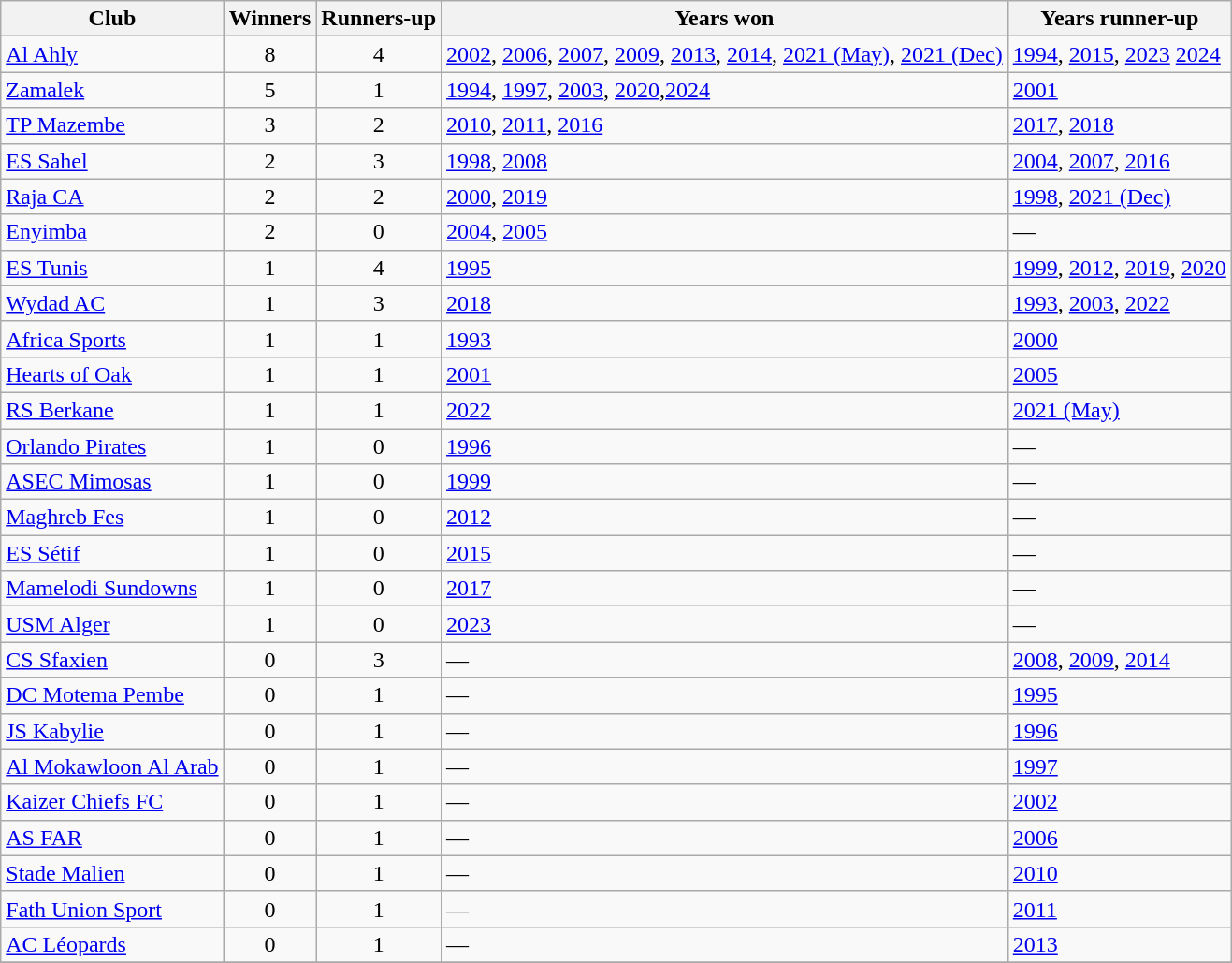<table class="wikitable sortable">
<tr>
<th>Club</th>
<th>Winners</th>
<th>Runners-up</th>
<th>Years won</th>
<th>Years runner-up</th>
</tr>
<tr>
<td> <a href='#'>Al Ahly</a></td>
<td align=center>8</td>
<td align="center">4</td>
<td><a href='#'>2002</a>, <a href='#'>2006</a>, <a href='#'>2007</a>, <a href='#'>2009</a>, <a href='#'>2013</a>, <a href='#'>2014</a>, <a href='#'>2021 (May)</a>, <a href='#'>2021 (Dec)</a></td>
<td><a href='#'>1994</a>, <a href='#'>2015</a>, <a href='#'>2023</a> <a href='#'>2024</a></td>
</tr>
<tr>
<td> <a href='#'>Zamalek</a></td>
<td align=center>5</td>
<td align="center">1</td>
<td><a href='#'>1994</a>, <a href='#'>1997</a>, <a href='#'>2003</a>, <a href='#'>2020</a>,<a href='#'>2024</a></td>
<td><a href='#'>2001</a></td>
</tr>
<tr>
<td> <a href='#'>TP Mazembe</a></td>
<td align=center>3</td>
<td align=center>2</td>
<td><a href='#'>2010</a>, <a href='#'>2011</a>, <a href='#'>2016</a></td>
<td><a href='#'>2017</a>, <a href='#'>2018</a></td>
</tr>
<tr>
<td> <a href='#'>ES Sahel</a></td>
<td align="center">2</td>
<td align=center>3</td>
<td><a href='#'>1998</a>, <a href='#'>2008</a></td>
<td><a href='#'>2004</a>, <a href='#'>2007</a>, <a href='#'>2016</a></td>
</tr>
<tr>
<td> <a href='#'>Raja CA</a></td>
<td align="center">2</td>
<td align=center>2</td>
<td><a href='#'>2000</a>, <a href='#'>2019</a></td>
<td><a href='#'>1998</a>, <a href='#'>2021 (Dec)</a></td>
</tr>
<tr>
<td> <a href='#'>Enyimba</a></td>
<td align="center">2</td>
<td align=center>0</td>
<td><a href='#'>2004</a>, <a href='#'>2005</a></td>
<td>—</td>
</tr>
<tr>
<td> <a href='#'>ES Tunis</a></td>
<td align="center">1</td>
<td align=center>4</td>
<td><a href='#'>1995</a></td>
<td><a href='#'>1999</a>, <a href='#'>2012</a>, <a href='#'>2019</a>, <a href='#'>2020</a></td>
</tr>
<tr>
<td> <a href='#'>Wydad AC</a></td>
<td align="center">1</td>
<td align=center>3</td>
<td><a href='#'>2018</a></td>
<td><a href='#'>1993</a>, <a href='#'>2003</a>, <a href='#'>2022</a></td>
</tr>
<tr>
<td> <a href='#'>Africa Sports</a></td>
<td align="center">1</td>
<td align=center>1</td>
<td><a href='#'>1993</a></td>
<td><a href='#'>2000</a></td>
</tr>
<tr>
<td> <a href='#'>Hearts of Oak</a></td>
<td align="center">1</td>
<td align=center>1</td>
<td><a href='#'>2001</a></td>
<td><a href='#'>2005</a></td>
</tr>
<tr>
<td> <a href='#'>RS Berkane</a></td>
<td align=center>1</td>
<td align=center>1</td>
<td><a href='#'>2022</a></td>
<td><a href='#'>2021 (May)</a></td>
</tr>
<tr>
<td> <a href='#'>Orlando Pirates</a></td>
<td align="center">1</td>
<td align=center>0</td>
<td><a href='#'>1996</a></td>
<td>—</td>
</tr>
<tr>
<td> <a href='#'>ASEC Mimosas</a></td>
<td align=center>1</td>
<td align=center>0</td>
<td><a href='#'>1999</a></td>
<td>—</td>
</tr>
<tr>
<td> <a href='#'>Maghreb Fes</a></td>
<td align="center">1</td>
<td align=center>0</td>
<td><a href='#'>2012</a></td>
<td>—</td>
</tr>
<tr>
<td> <a href='#'>ES Sétif</a></td>
<td align=center>1</td>
<td align=center>0</td>
<td><a href='#'>2015</a></td>
<td>—</td>
</tr>
<tr>
<td> <a href='#'>Mamelodi Sundowns</a></td>
<td align="center">1</td>
<td align=center>0</td>
<td><a href='#'>2017</a></td>
<td>—</td>
</tr>
<tr>
<td> <a href='#'>USM Alger</a></td>
<td align="center">1</td>
<td align=center>0</td>
<td><a href='#'>2023</a></td>
<td>—</td>
</tr>
<tr>
<td> <a href='#'>CS Sfaxien</a></td>
<td align=center>0</td>
<td align=center>3</td>
<td>—</td>
<td><a href='#'>2008</a>, <a href='#'>2009</a>, <a href='#'>2014</a></td>
</tr>
<tr>
<td> <a href='#'>DC Motema Pembe</a></td>
<td align=center>0</td>
<td align=center>1</td>
<td>—</td>
<td><a href='#'>1995</a></td>
</tr>
<tr>
<td> <a href='#'>JS Kabylie</a></td>
<td align=center>0</td>
<td align=center>1</td>
<td>—</td>
<td><a href='#'>1996</a></td>
</tr>
<tr>
<td> <a href='#'>Al Mokawloon Al Arab</a></td>
<td align=center>0</td>
<td align=center>1</td>
<td>—</td>
<td><a href='#'>1997</a></td>
</tr>
<tr>
<td> <a href='#'>Kaizer Chiefs FC</a></td>
<td align=center>0</td>
<td align=center>1</td>
<td>—</td>
<td><a href='#'>2002</a></td>
</tr>
<tr>
<td> <a href='#'>AS FAR</a></td>
<td align="center">0</td>
<td align=center>1</td>
<td>—</td>
<td><a href='#'>2006</a></td>
</tr>
<tr>
<td> <a href='#'>Stade Malien</a></td>
<td align=center>0</td>
<td align=center>1</td>
<td>—</td>
<td><a href='#'>2010</a></td>
</tr>
<tr>
<td> <a href='#'>Fath Union Sport</a></td>
<td align="center">0</td>
<td align=center>1</td>
<td>—</td>
<td><a href='#'>2011</a></td>
</tr>
<tr>
<td> <a href='#'>AC Léopards</a></td>
<td align=center>0</td>
<td align=center>1</td>
<td>—</td>
<td><a href='#'>2013</a></td>
</tr>
<tr>
</tr>
</table>
